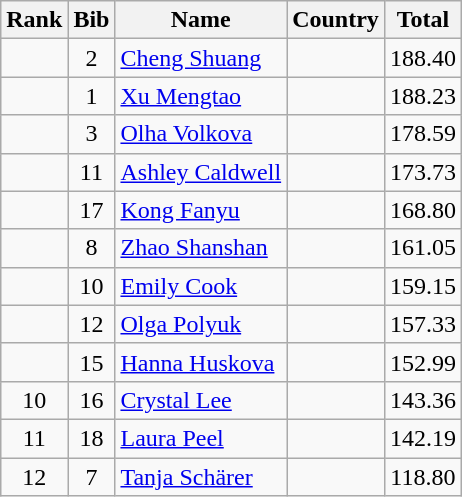<table class="wikitable sortable" style="text-align:center">
<tr>
<th>Rank</th>
<th>Bib</th>
<th>Name</th>
<th>Country</th>
<th>Total</th>
</tr>
<tr>
<td></td>
<td>2</td>
<td align=left><a href='#'>Cheng Shuang</a></td>
<td align=left></td>
<td>188.40</td>
</tr>
<tr>
<td></td>
<td>1</td>
<td align=left><a href='#'>Xu Mengtao</a></td>
<td align=left></td>
<td>188.23</td>
</tr>
<tr>
<td></td>
<td>3</td>
<td align=left><a href='#'>Olha Volkova</a></td>
<td align=left></td>
<td>178.59</td>
</tr>
<tr>
<td></td>
<td>11</td>
<td align=left><a href='#'>Ashley Caldwell</a></td>
<td align=left></td>
<td>173.73</td>
</tr>
<tr>
<td></td>
<td>17</td>
<td align=left><a href='#'>Kong Fanyu</a></td>
<td align=left></td>
<td>168.80</td>
</tr>
<tr>
<td></td>
<td>8</td>
<td align=left><a href='#'>Zhao Shanshan</a></td>
<td align=left></td>
<td>161.05</td>
</tr>
<tr>
<td></td>
<td>10</td>
<td align=left><a href='#'>Emily Cook</a></td>
<td align=left></td>
<td>159.15</td>
</tr>
<tr>
<td></td>
<td>12</td>
<td align=left><a href='#'>Olga Polyuk</a></td>
<td align=left></td>
<td>157.33</td>
</tr>
<tr>
<td></td>
<td>15</td>
<td align=left><a href='#'>Hanna Huskova</a></td>
<td align=left></td>
<td>152.99</td>
</tr>
<tr>
<td>10</td>
<td>16</td>
<td align=left><a href='#'>Crystal Lee</a></td>
<td align=left></td>
<td>143.36</td>
</tr>
<tr>
<td>11</td>
<td>18</td>
<td align=left><a href='#'>Laura Peel</a></td>
<td align=left></td>
<td>142.19</td>
</tr>
<tr>
<td>12</td>
<td>7</td>
<td align=left><a href='#'>Tanja Schärer</a></td>
<td align=left></td>
<td>118.80</td>
</tr>
</table>
